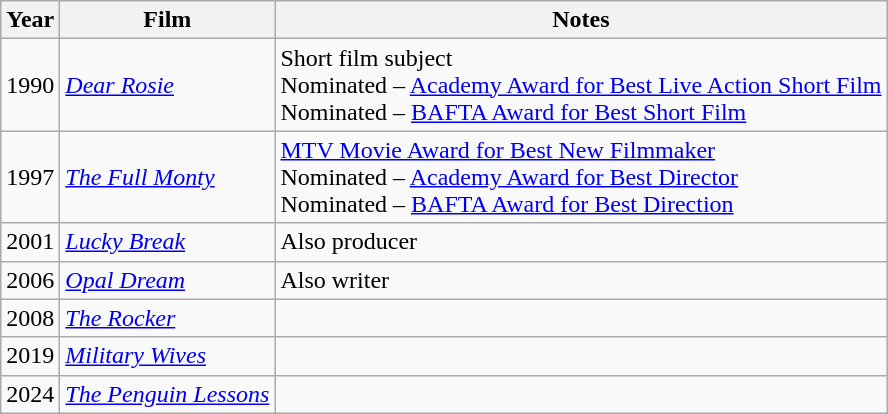<table class="wikitable">
<tr>
<th>Year</th>
<th>Film</th>
<th>Notes</th>
</tr>
<tr>
<td>1990</td>
<td><em><a href='#'>Dear Rosie</a></em></td>
<td>Short film subject<br>Nominated – <a href='#'>Academy Award for Best Live Action Short Film</a><br>Nominated – <a href='#'>BAFTA Award for Best Short Film</a></td>
</tr>
<tr>
<td>1997</td>
<td><em><a href='#'>The Full Monty</a></em></td>
<td><a href='#'>MTV Movie Award for Best New Filmmaker</a><br>Nominated – <a href='#'>Academy Award for Best Director</a><br>Nominated – <a href='#'>BAFTA Award for Best Direction</a></td>
</tr>
<tr>
<td>2001</td>
<td><em><a href='#'>Lucky Break</a></em></td>
<td>Also producer</td>
</tr>
<tr>
<td>2006</td>
<td><em><a href='#'>Opal Dream</a></em></td>
<td>Also writer</td>
</tr>
<tr>
<td>2008</td>
<td><em><a href='#'>The Rocker</a></em></td>
<td></td>
</tr>
<tr>
<td>2019</td>
<td><em><a href='#'>Military Wives</a></em></td>
<td></td>
</tr>
<tr>
<td>2024</td>
<td><em><a href='#'>The Penguin Lessons</a></em></td>
<td></td>
</tr>
</table>
